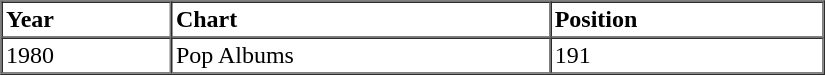<table border=1 cellspacing=0 cellpadding=2 width="550">
<tr>
<th align="left" valign="top">Year</th>
<th align="left" valign="top">Chart</th>
<th align="left" valign="top">Position</th>
</tr>
<tr>
<td align="left" valign="top">1980</td>
<td align="left" valign="top">Pop Albums</td>
<td align="left" valign="top">191</td>
</tr>
<tr>
</tr>
</table>
